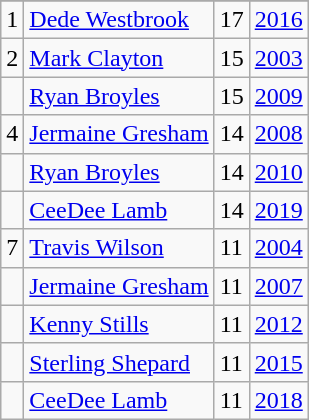<table class="wikitable">
<tr>
</tr>
<tr>
<td>1</td>
<td><a href='#'>Dede Westbrook</a></td>
<td>17</td>
<td><a href='#'>2016</a></td>
</tr>
<tr>
<td>2</td>
<td><a href='#'>Mark Clayton</a></td>
<td>15</td>
<td><a href='#'>2003</a></td>
</tr>
<tr>
<td></td>
<td><a href='#'>Ryan Broyles</a></td>
<td>15</td>
<td><a href='#'>2009</a></td>
</tr>
<tr>
<td>4</td>
<td><a href='#'>Jermaine Gresham</a></td>
<td>14</td>
<td><a href='#'>2008</a></td>
</tr>
<tr>
<td></td>
<td><a href='#'>Ryan Broyles</a></td>
<td>14</td>
<td><a href='#'>2010</a></td>
</tr>
<tr>
<td></td>
<td><a href='#'>CeeDee Lamb</a></td>
<td>14</td>
<td><a href='#'>2019</a></td>
</tr>
<tr>
<td>7</td>
<td><a href='#'>Travis Wilson</a></td>
<td>11</td>
<td><a href='#'>2004</a></td>
</tr>
<tr>
<td></td>
<td><a href='#'>Jermaine Gresham</a></td>
<td>11</td>
<td><a href='#'>2007</a></td>
</tr>
<tr>
<td></td>
<td><a href='#'>Kenny Stills</a></td>
<td>11</td>
<td><a href='#'>2012</a></td>
</tr>
<tr>
<td></td>
<td><a href='#'>Sterling Shepard</a></td>
<td>11</td>
<td><a href='#'>2015</a></td>
</tr>
<tr>
<td></td>
<td><a href='#'>CeeDee Lamb</a></td>
<td>11</td>
<td><a href='#'>2018</a></td>
</tr>
</table>
